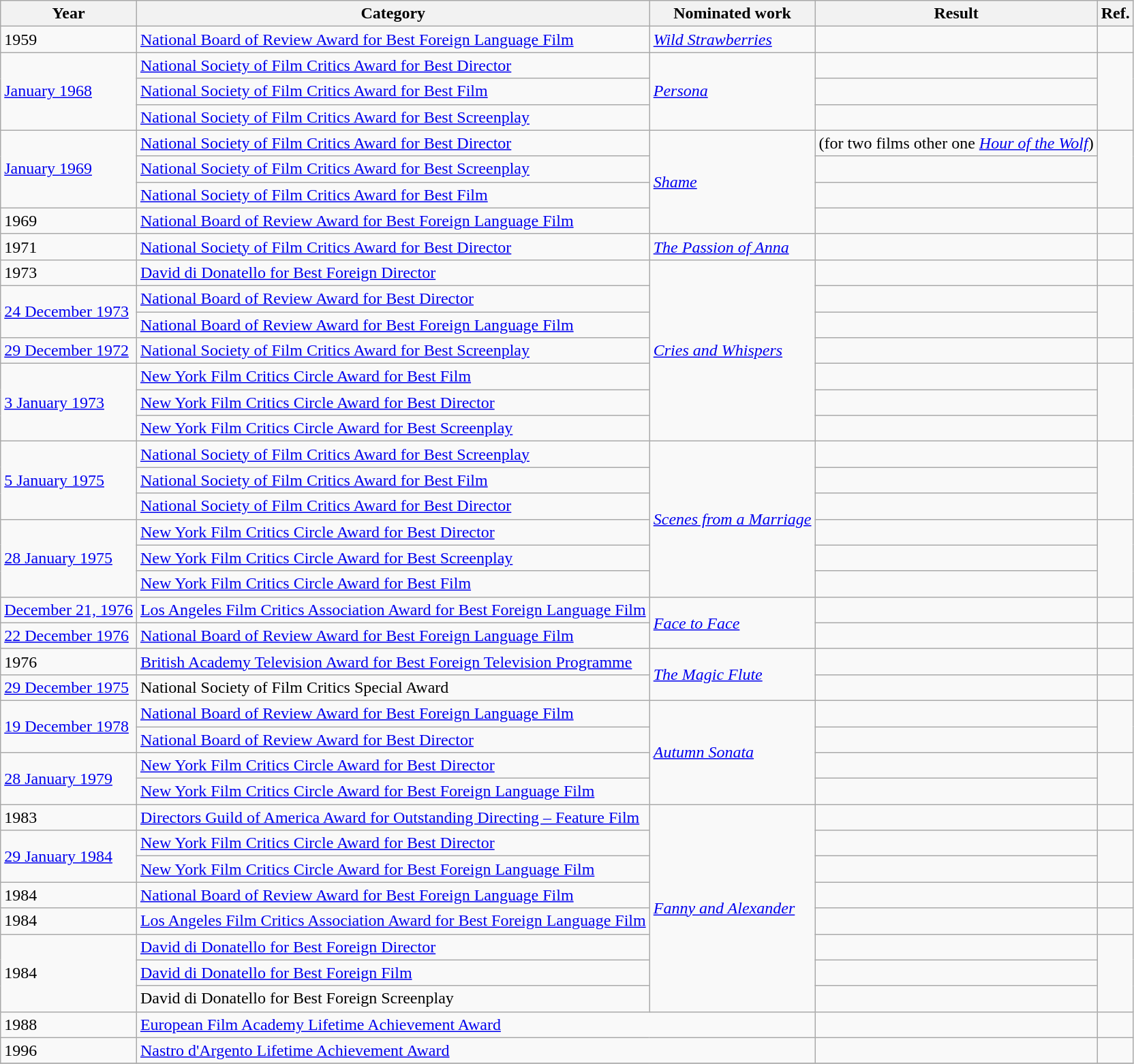<table class="wikitable sortable">
<tr>
<th>Year</th>
<th>Category</th>
<th>Nominated work</th>
<th>Result</th>
<th>Ref.</th>
</tr>
<tr>
<td>1959</td>
<td><a href='#'>National Board of Review Award for Best Foreign Language Film</a></td>
<td><em><a href='#'>Wild Strawberries</a></em></td>
<td></td>
<td></td>
</tr>
<tr>
<td rowspan="3"><a href='#'>January 1968</a></td>
<td><a href='#'>National Society of Film Critics Award for Best Director</a></td>
<td rowspan="3"><em><a href='#'>Persona</a></em></td>
<td></td>
<td rowspan="3"></td>
</tr>
<tr>
<td><a href='#'>National Society of Film Critics Award for Best Film</a></td>
<td></td>
</tr>
<tr>
<td><a href='#'>National Society of Film Critics Award for Best Screenplay</a></td>
<td></td>
</tr>
<tr>
<td rowspan="3"><a href='#'>January 1969</a></td>
<td><a href='#'>National Society of Film Critics Award for Best Director</a></td>
<td rowspan="4"><em><a href='#'>Shame</a></em></td>
<td> (for two films other one <em><a href='#'>Hour of the Wolf</a></em>)</td>
<td rowspan="3"></td>
</tr>
<tr>
<td><a href='#'>National Society of Film Critics Award for Best Screenplay</a></td>
<td></td>
</tr>
<tr>
<td><a href='#'>National Society of Film Critics Award for Best Film</a></td>
<td></td>
</tr>
<tr>
<td>1969</td>
<td><a href='#'>National Board of Review Award for Best Foreign Language Film</a></td>
<td></td>
<td></td>
</tr>
<tr>
<td>1971</td>
<td><a href='#'>National Society of Film Critics Award for Best Director</a></td>
<td><em><a href='#'>The Passion of Anna</a></em></td>
<td></td>
</tr>
<tr>
<td>1973</td>
<td><a href='#'>David di Donatello for Best Foreign Director</a></td>
<td rowspan=7><em><a href='#'>Cries and Whispers</a></em></td>
<td></td>
<td rowspan="1"></td>
</tr>
<tr>
<td rowspan=2><a href='#'>24 December 1973</a></td>
<td><a href='#'>National Board of Review Award for Best Director</a></td>
<td></td>
<td rowspan=2></td>
</tr>
<tr>
<td><a href='#'>National Board of Review Award for Best Foreign Language Film</a></td>
<td></td>
</tr>
<tr>
<td><a href='#'>29 December 1972</a></td>
<td><a href='#'>National Society of Film Critics Award for Best Screenplay</a></td>
<td></td>
<td></td>
</tr>
<tr>
<td rowspan="3"><a href='#'>3 January 1973</a></td>
<td><a href='#'>New York Film Critics Circle Award for Best Film</a></td>
<td></td>
<td rowspan="3"></td>
</tr>
<tr>
<td><a href='#'>New York Film Critics Circle Award for Best Director</a></td>
<td></td>
</tr>
<tr>
<td><a href='#'>New York Film Critics Circle Award for Best Screenplay</a></td>
<td></td>
</tr>
<tr>
<td rowspan=3><a href='#'>5 January 1975</a></td>
<td><a href='#'>National Society of Film Critics Award for Best Screenplay</a></td>
<td rowspan=6><em><a href='#'>Scenes from a Marriage</a></em></td>
<td></td>
<td rowspan=3></td>
</tr>
<tr>
<td><a href='#'>National Society of Film Critics Award for Best Film</a></td>
<td></td>
</tr>
<tr>
<td><a href='#'>National Society of Film Critics Award for Best Director</a></td>
<td></td>
</tr>
<tr>
<td rowspan="3"><a href='#'>28 January 1975</a></td>
<td><a href='#'>New York Film Critics Circle Award for Best Director</a></td>
<td></td>
<td rowspan="3"></td>
</tr>
<tr>
<td><a href='#'>New York Film Critics Circle Award for Best Screenplay</a></td>
<td></td>
</tr>
<tr>
<td><a href='#'>New York Film Critics Circle Award for Best Film</a></td>
<td></td>
</tr>
<tr>
<td><a href='#'>December 21, 1976</a></td>
<td><a href='#'>Los Angeles Film Critics Association Award for Best Foreign Language Film</a></td>
<td rowspan=2><em><a href='#'>Face to Face</a></em></td>
<td></td>
<td></td>
</tr>
<tr>
<td><a href='#'>22 December 1976</a></td>
<td><a href='#'>National Board of Review Award for Best Foreign Language Film</a></td>
<td></td>
<td></td>
</tr>
<tr>
<td>1976</td>
<td><a href='#'>British Academy Television Award for Best Foreign Television Programme</a></td>
<td rowspan=2><em><a href='#'>The Magic Flute</a></em></td>
<td></td>
<td></td>
</tr>
<tr>
<td><a href='#'>29 December 1975</a></td>
<td>National Society of Film Critics Special Award</td>
<td></td>
<td></td>
</tr>
<tr>
<td rowspan=2><a href='#'>19 December 1978</a></td>
<td><a href='#'>National Board of Review Award for Best Foreign Language Film</a></td>
<td rowspan=4><em><a href='#'>Autumn Sonata</a></em></td>
<td></td>
<td rowspan=2></td>
</tr>
<tr>
<td><a href='#'>National Board of Review Award for Best Director</a></td>
<td></td>
</tr>
<tr>
<td rowspan=2><a href='#'>28 January 1979</a></td>
<td><a href='#'>New York Film Critics Circle Award for Best Director</a></td>
<td></td>
<td rowspan=2></td>
</tr>
<tr>
<td><a href='#'>New York Film Critics Circle Award for Best Foreign Language Film</a></td>
<td></td>
</tr>
<tr>
<td>1983</td>
<td><a href='#'>Directors Guild of America Award for Outstanding Directing – Feature Film</a></td>
<td rowspan=8><em><a href='#'>Fanny and Alexander</a></em></td>
<td></td>
<td></td>
</tr>
<tr>
<td rowspan=2><a href='#'>29 January 1984</a></td>
<td><a href='#'>New York Film Critics Circle Award for Best Director</a></td>
<td></td>
<td rowspan=2></td>
</tr>
<tr>
<td><a href='#'>New York Film Critics Circle Award for Best Foreign Language Film</a></td>
<td></td>
</tr>
<tr>
<td>1984</td>
<td><a href='#'>National Board of Review Award for Best Foreign Language Film</a></td>
<td></td>
<td></td>
</tr>
<tr>
<td>1984</td>
<td><a href='#'>Los Angeles Film Critics Association Award for Best Foreign Language Film</a></td>
<td></td>
<td></td>
</tr>
<tr>
<td rowspan=3>1984</td>
<td><a href='#'>David di Donatello for Best Foreign Director</a></td>
<td></td>
<td rowspan=3></td>
</tr>
<tr>
<td><a href='#'>David di Donatello for Best Foreign Film</a></td>
<td></td>
</tr>
<tr>
<td>David di Donatello for Best Foreign Screenplay</td>
<td></td>
</tr>
<tr>
<td>1988</td>
<td colspan=2><a href='#'>European Film Academy Lifetime Achievement Award</a></td>
<td></td>
<td></td>
</tr>
<tr>
<td>1996</td>
<td colspan=2><a href='#'>Nastro d'Argento Lifetime Achievement Award</a></td>
<td></td>
<td></td>
</tr>
<tr>
</tr>
</table>
